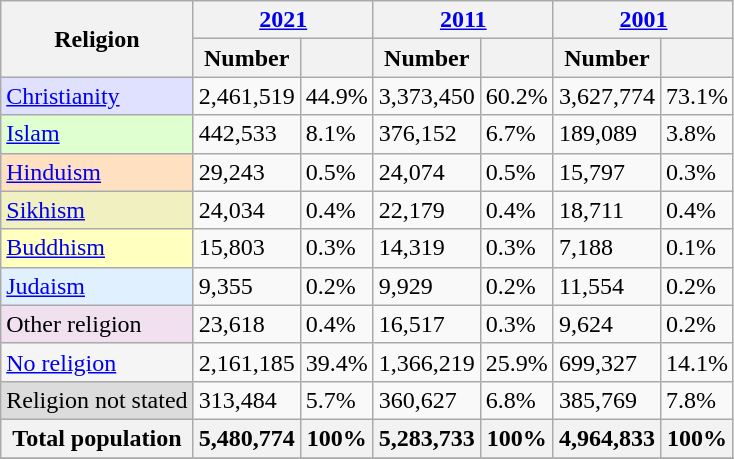<table class="wikitable sortable">
<tr>
<th rowspan="2">Religion</th>
<th colspan="2"><a href='#'>2021</a></th>
<th colspan="2"><a href='#'>2011</a></th>
<th colspan="2"><a href='#'>2001</a></th>
</tr>
<tr>
<th>Number</th>
<th></th>
<th>Number</th>
<th></th>
<th>Number</th>
<th></th>
</tr>
<tr>
<td style="background:#E0E0FF;"><a href='#'>Christianity</a></td>
<td>2,461,519</td>
<td>44.9%</td>
<td>3,373,450</td>
<td>60.2%</td>
<td>3,627,774</td>
<td>73.1%</td>
</tr>
<tr>
<td style="background:#E0FFD0;"><a href='#'>Islam</a></td>
<td>442,533</td>
<td>8.1%</td>
<td>376,152</td>
<td>6.7%</td>
<td>189,089</td>
<td>3.8%</td>
</tr>
<tr>
<td style="background:#FFE0C0;"><a href='#'>Hinduism</a></td>
<td>29,243</td>
<td>0.5%</td>
<td>24,074</td>
<td>0.5%</td>
<td>15,797</td>
<td>0.3%</td>
</tr>
<tr>
<td style="background:#F0F0C0;"><a href='#'>Sikhism</a></td>
<td>24,034</td>
<td>0.4%</td>
<td>22,179</td>
<td>0.4%</td>
<td>18,711</td>
<td>0.4%</td>
</tr>
<tr>
<td style="background:#FFFFC0;"><a href='#'>Buddhism</a></td>
<td>15,803</td>
<td>0.3%</td>
<td>14,319</td>
<td>0.3%</td>
<td>7,188</td>
<td>0.1%</td>
</tr>
<tr>
<td style="background:#E0F0FF;"><a href='#'>Judaism</a></td>
<td>9,355</td>
<td>0.2%</td>
<td>9,929</td>
<td>0.2%</td>
<td>11,554</td>
<td>0.2%</td>
</tr>
<tr>
<td style="background:#F0E0F0;">Other religion</td>
<td>23,618</td>
<td>0.4%</td>
<td>16,517</td>
<td>0.3%</td>
<td>9,624</td>
<td>0.2%</td>
</tr>
<tr>
<td style="background:#F5F5F5;"><a href='#'>No religion</a></td>
<td>2,161,185</td>
<td>39.4%</td>
<td>1,366,219</td>
<td>25.9%</td>
<td>699,327</td>
<td>14.1%</td>
</tr>
<tr>
<td style="background:#DCDCDC;">Religion not stated</td>
<td>313,484</td>
<td>5.7%</td>
<td>360,627</td>
<td>6.8%</td>
<td>385,769</td>
<td>7.8%</td>
</tr>
<tr>
<th>Total population</th>
<th><strong>5,480,774</strong></th>
<th><strong>100%</strong></th>
<th><strong>5,283,733</strong></th>
<th><strong>100%</strong></th>
<th><strong>4,964,833</strong></th>
<th><strong>100%</strong></th>
</tr>
<tr>
</tr>
</table>
